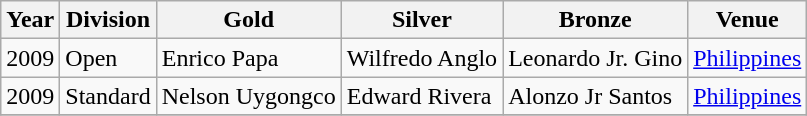<table class="wikitable sortable" style="text-align: left;">
<tr>
<th>Year</th>
<th>Division</th>
<th> Gold</th>
<th> Silver</th>
<th> Bronze</th>
<th>Venue</th>
</tr>
<tr>
<td>2009</td>
<td>Open</td>
<td>Enrico Papa</td>
<td>Wilfredo Anglo</td>
<td>Leonardo Jr. Gino</td>
<td><a href='#'>Philippines</a></td>
</tr>
<tr>
<td>2009</td>
<td>Standard</td>
<td>Nelson Uygongco</td>
<td>Edward Rivera</td>
<td>Alonzo Jr Santos</td>
<td><a href='#'>Philippines</a></td>
</tr>
<tr>
</tr>
</table>
